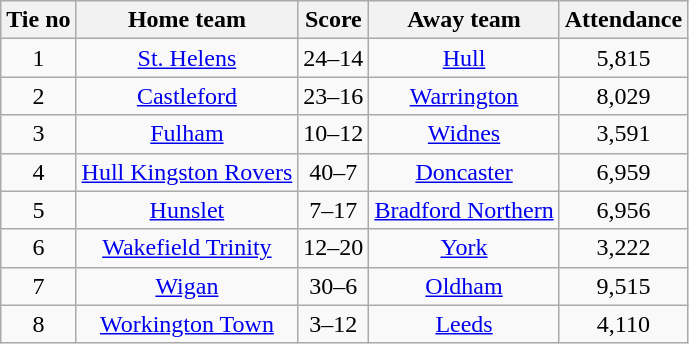<table class="wikitable" style="text-align:center">
<tr>
<th>Tie no</th>
<th>Home team</th>
<th>Score</th>
<th>Away team</th>
<th>Attendance</th>
</tr>
<tr>
<td>1</td>
<td><a href='#'>St. Helens</a></td>
<td>24–14</td>
<td><a href='#'>Hull</a></td>
<td>5,815</td>
</tr>
<tr>
<td>2</td>
<td><a href='#'>Castleford</a></td>
<td>23–16</td>
<td><a href='#'>Warrington</a></td>
<td>8,029</td>
</tr>
<tr>
<td>3</td>
<td><a href='#'>Fulham</a></td>
<td>10–12</td>
<td><a href='#'>Widnes</a></td>
<td>3,591</td>
</tr>
<tr>
<td>4</td>
<td><a href='#'>Hull Kingston Rovers</a></td>
<td>40–7</td>
<td><a href='#'>Doncaster</a></td>
<td>6,959</td>
</tr>
<tr>
<td>5</td>
<td><a href='#'>Hunslet</a></td>
<td>7–17</td>
<td><a href='#'>Bradford Northern</a></td>
<td>6,956</td>
</tr>
<tr>
<td>6</td>
<td><a href='#'>Wakefield Trinity</a></td>
<td>12–20</td>
<td><a href='#'>York</a></td>
<td>3,222</td>
</tr>
<tr>
<td>7</td>
<td><a href='#'>Wigan</a></td>
<td>30–6</td>
<td><a href='#'>Oldham</a></td>
<td>9,515</td>
</tr>
<tr>
<td>8</td>
<td><a href='#'>Workington Town</a></td>
<td>3–12</td>
<td><a href='#'>Leeds</a></td>
<td>4,110</td>
</tr>
</table>
